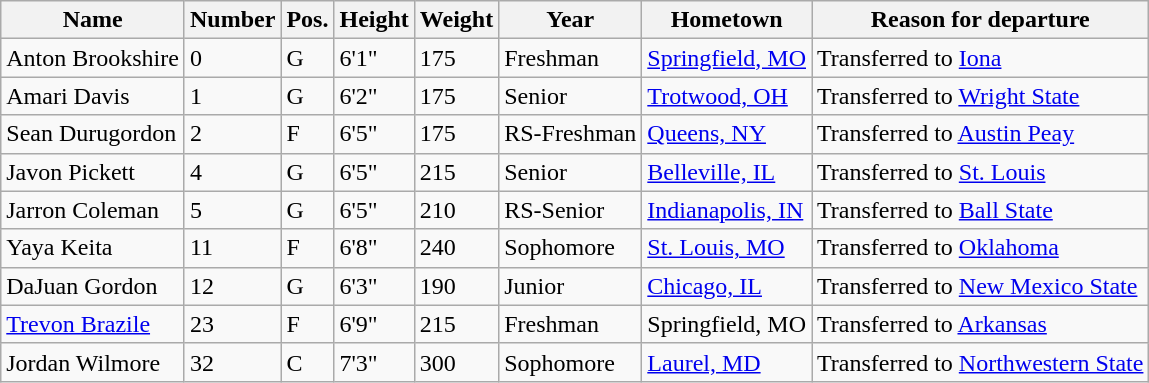<table class="wikitable sortable" border="1">
<tr>
<th>Name</th>
<th>Number</th>
<th>Pos.</th>
<th>Height</th>
<th>Weight</th>
<th>Year</th>
<th>Hometown</th>
<th class="unsortable">Reason for departure</th>
</tr>
<tr>
<td>Anton Brookshire</td>
<td>0</td>
<td>G</td>
<td>6'1"</td>
<td>175</td>
<td>Freshman</td>
<td><a href='#'>Springfield, MO</a></td>
<td>Transferred to <a href='#'>Iona</a></td>
</tr>
<tr>
<td>Amari Davis</td>
<td>1</td>
<td>G</td>
<td>6'2"</td>
<td>175</td>
<td>Senior</td>
<td><a href='#'>Trotwood, OH</a></td>
<td>Transferred to <a href='#'>Wright State</a></td>
</tr>
<tr>
<td>Sean Durugordon</td>
<td>2</td>
<td>F</td>
<td>6'5"</td>
<td>175</td>
<td>RS-Freshman</td>
<td><a href='#'>Queens, NY</a></td>
<td>Transferred to <a href='#'>Austin Peay</a></td>
</tr>
<tr>
<td>Javon Pickett</td>
<td>4</td>
<td>G</td>
<td>6'5"</td>
<td>215</td>
<td>Senior</td>
<td><a href='#'>Belleville, IL</a></td>
<td>Transferred to <a href='#'>St. Louis</a></td>
</tr>
<tr>
<td>Jarron Coleman</td>
<td>5</td>
<td>G</td>
<td>6'5"</td>
<td>210</td>
<td>RS-Senior</td>
<td><a href='#'>Indianapolis, IN</a></td>
<td>Transferred to <a href='#'>Ball State</a></td>
</tr>
<tr>
<td>Yaya Keita</td>
<td>11</td>
<td>F</td>
<td>6'8"</td>
<td>240</td>
<td>Sophomore</td>
<td><a href='#'>St. Louis, MO</a></td>
<td>Transferred to <a href='#'>Oklahoma</a></td>
</tr>
<tr>
<td>DaJuan Gordon</td>
<td>12</td>
<td>G</td>
<td>6'3"</td>
<td>190</td>
<td>Junior</td>
<td><a href='#'>Chicago, IL</a></td>
<td>Transferred to <a href='#'>New Mexico State</a></td>
</tr>
<tr>
<td><a href='#'>Trevon Brazile</a></td>
<td>23</td>
<td>F</td>
<td>6'9"</td>
<td>215</td>
<td>Freshman</td>
<td>Springfield, MO</td>
<td>Transferred to <a href='#'>Arkansas</a></td>
</tr>
<tr>
<td>Jordan Wilmore</td>
<td>32</td>
<td>C</td>
<td>7'3"</td>
<td>300</td>
<td>Sophomore</td>
<td><a href='#'>Laurel, MD</a></td>
<td>Transferred to <a href='#'>Northwestern State</a></td>
</tr>
</table>
